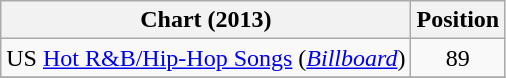<table class="wikitable">
<tr>
<th scope="col">Chart (2013)</th>
<th scope="col">Position</th>
</tr>
<tr>
<td>US <a href='#'>Hot R&B/Hip-Hop Songs</a> (<em><a href='#'>Billboard</a></em>)</td>
<td style="text-align:center;">89</td>
</tr>
<tr>
</tr>
</table>
